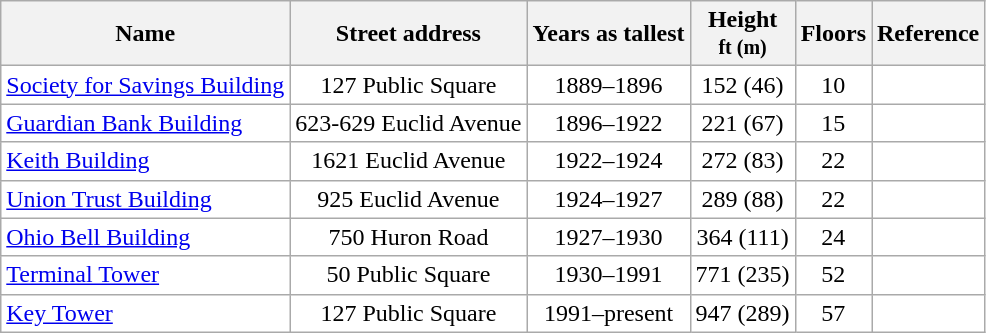<table class="wikitable sortable" style="border:#999; background:#fff; text-align: center">
<tr>
<th scope=col>Name</th>
<th scope=col>Street address</th>
<th scope=col>Years as tallest</th>
<th scope=col>Height<br><small>ft (m)</small></th>
<th scope=col>Floors</th>
<th scope=col class="unsortable">Reference</th>
</tr>
<tr>
<td align=left><a href='#'>Society for Savings Building</a></td>
<td>127 Public Square</td>
<td align="center">1889–1896</td>
<td align="center">152 (46)</td>
<td align="center">10</td>
<td align="center"></td>
</tr>
<tr>
<td align=left><a href='#'>Guardian Bank Building</a></td>
<td>623-629 Euclid Avenue</td>
<td align="center">1896–1922</td>
<td align="center">221 (67)</td>
<td align="center">15</td>
<td align="center"></td>
</tr>
<tr>
<td align=left><a href='#'>Keith Building</a></td>
<td>1621 Euclid Avenue</td>
<td align="center">1922–1924</td>
<td align="center">272 (83)</td>
<td align="center">22</td>
<td align="center"></td>
</tr>
<tr>
<td align=left><a href='#'>Union Trust Building</a></td>
<td>925 Euclid Avenue</td>
<td align="center">1924–1927</td>
<td align="center">289 (88)</td>
<td align="center">22</td>
<td align="center"></td>
</tr>
<tr>
<td align=left><a href='#'>Ohio Bell Building</a></td>
<td>750 Huron Road</td>
<td align="center">1927–1930</td>
<td align="center">364 (111)</td>
<td align="center">24</td>
<td align="center"></td>
</tr>
<tr>
<td align=left><a href='#'>Terminal Tower</a></td>
<td>50 Public Square</td>
<td align="center">1930–1991</td>
<td align="center">771 (235)</td>
<td align="center">52</td>
<td align="center"></td>
</tr>
<tr>
<td align=left><a href='#'>Key Tower</a></td>
<td>127 Public Square</td>
<td align="center">1991–present</td>
<td align="center">947 (289)</td>
<td align="center">57</td>
<td align="center"></td>
</tr>
<tr>
</tr>
</table>
